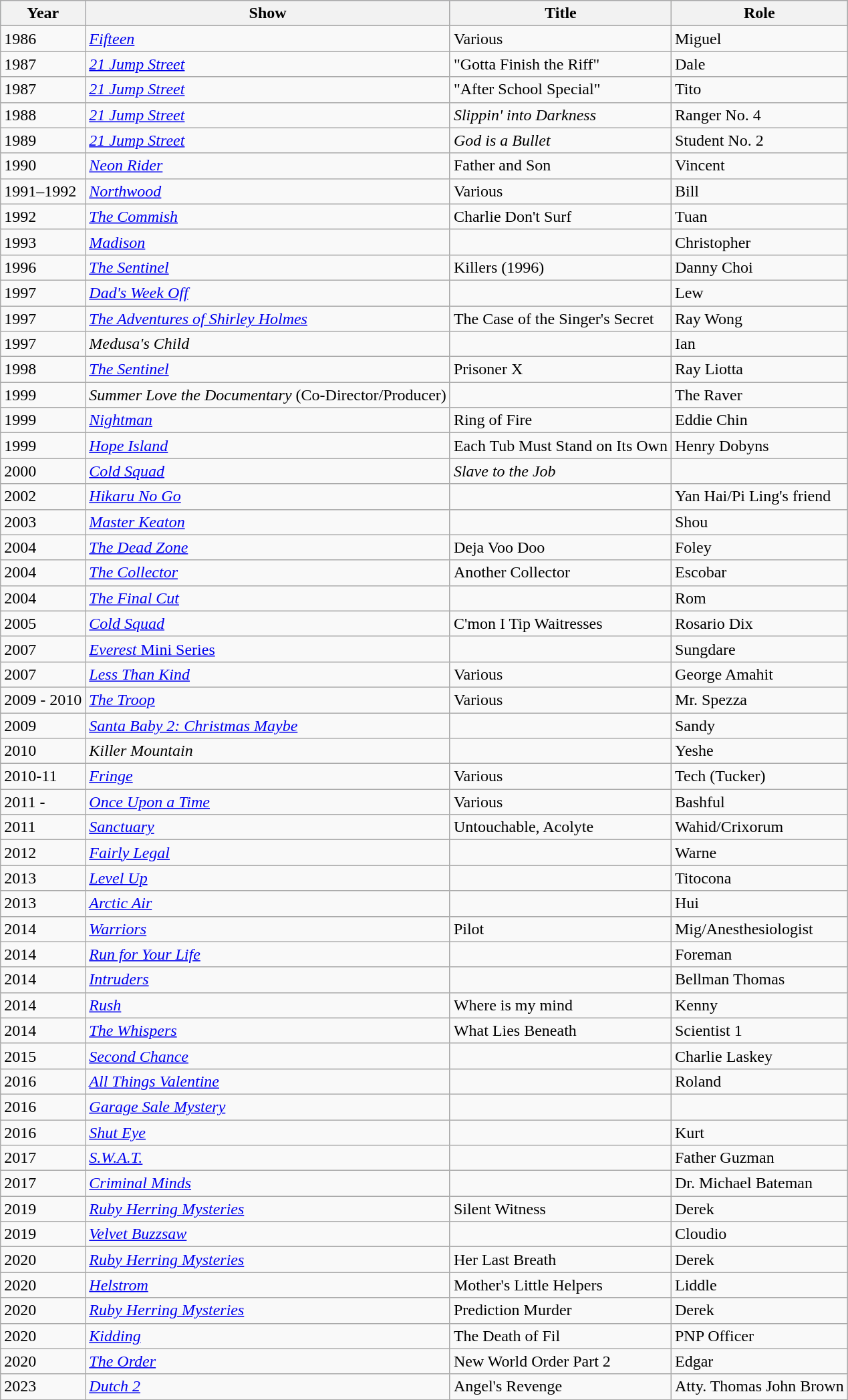<table class="wikitable">
<tr style="background:#B0C4DE;">
<th>Year</th>
<th>Show</th>
<th>Title</th>
<th>Role</th>
</tr>
<tr>
<td>1986</td>
<td><a href='#'><em>Fifteen</em></a></td>
<td>Various</td>
<td>Miguel</td>
</tr>
<tr>
<td>1987</td>
<td><a href='#'><em>21 Jump Street</em></a></td>
<td>"Gotta Finish the Riff"</td>
<td>Dale</td>
</tr>
<tr>
<td>1987</td>
<td><a href='#'><em>21 Jump Street</em></a></td>
<td>"After School Special"</td>
<td>Tito</td>
</tr>
<tr>
<td>1988</td>
<td><a href='#'><em>21 Jump Street</em></a></td>
<td><em>Slippin' into Darkness</em></td>
<td>Ranger No. 4</td>
</tr>
<tr>
<td>1989</td>
<td><a href='#'><em>21 Jump Street</em></a></td>
<td><em>God is a Bullet </em></td>
<td>Student No. 2</td>
</tr>
<tr>
<td>1990</td>
<td><em><a href='#'>Neon Rider</a></em></td>
<td>Father and Son</td>
<td>Vincent</td>
</tr>
<tr>
<td>1991–1992</td>
<td><a href='#'><em>Northwood</em></a></td>
<td>Various</td>
<td>Bill</td>
</tr>
<tr>
<td>1992</td>
<td><em><a href='#'>The Commish</a></em></td>
<td>Charlie Don't Surf</td>
<td>Tuan</td>
</tr>
<tr>
<td>1993</td>
<td><a href='#'><em>Madison</em></a></td>
<td></td>
<td>Christopher</td>
</tr>
<tr>
<td>1996</td>
<td><a href='#'><em>The Sentinel</em></a></td>
<td>Killers (1996)</td>
<td>Danny Choi</td>
</tr>
<tr>
<td>1997</td>
<td><em><a href='#'>Dad's Week Off</a></em></td>
<td></td>
<td>Lew</td>
</tr>
<tr>
<td>1997</td>
<td><em><a href='#'>The Adventures of Shirley Holmes</a></em></td>
<td>The Case of the Singer's Secret</td>
<td>Ray Wong</td>
</tr>
<tr>
<td>1997</td>
<td><em>Medusa's Child</em></td>
<td></td>
<td>Ian</td>
</tr>
<tr>
<td>1998</td>
<td><em><a href='#'>The Sentinel</a></em></td>
<td>Prisoner X</td>
<td>Ray Liotta</td>
</tr>
<tr>
<td>1999</td>
<td><em>Summer Love the Documentary</em> (Co-Director/Producer)</td>
<td></td>
<td>The Raver</td>
</tr>
<tr>
<td>1999</td>
<td><em><a href='#'>Nightman</a></em></td>
<td>Ring of Fire</td>
<td>Eddie Chin</td>
</tr>
<tr>
<td>1999</td>
<td><a href='#'><em>Hope Island</em></a></td>
<td>Each Tub Must Stand on Its Own</td>
<td>Henry Dobyns</td>
</tr>
<tr>
<td>2000</td>
<td><em><a href='#'>Cold Squad</a></em></td>
<td><em>Slave to the Job</em></td>
<td></td>
</tr>
<tr>
<td>2002</td>
<td><a href='#'><em>Hikaru No Go</em></a></td>
<td></td>
<td>Yan Hai/Pi Ling's friend</td>
</tr>
<tr>
<td>2003</td>
<td><em><a href='#'>Master Keaton</a></em></td>
<td></td>
<td>Shou</td>
</tr>
<tr>
<td>2004</td>
<td><a href='#'><em>The Dead Zone</em></a></td>
<td>Deja Voo Doo</td>
<td>Foley</td>
</tr>
<tr>
<td>2004</td>
<td><a href='#'><em>The Collector</em></a></td>
<td>Another Collector</td>
<td>Escobar</td>
</tr>
<tr>
<td>2004</td>
<td><a href='#'><em>The Final Cut</em></a></td>
<td></td>
<td>Rom</td>
</tr>
<tr>
<td>2005</td>
<td><em><a href='#'>Cold Squad</a></em></td>
<td>C'mon I Tip Waitresses</td>
<td>Rosario Dix</td>
</tr>
<tr>
<td>2007</td>
<td><a href='#'><em>Everest</em> Mini Series</a></td>
<td></td>
<td>Sungdare</td>
</tr>
<tr>
<td>2007</td>
<td><em><a href='#'>Less Than Kind</a></em></td>
<td>Various</td>
<td>George Amahit</td>
</tr>
<tr>
<td>2009 - 2010</td>
<td><em><a href='#'>The Troop</a></em></td>
<td>Various</td>
<td>Mr. Spezza</td>
</tr>
<tr>
<td>2009</td>
<td><em><a href='#'>Santa Baby 2: Christmas Maybe</a></em></td>
<td></td>
<td>Sandy</td>
</tr>
<tr>
<td>2010</td>
<td><em>Killer Mountain</em></td>
<td></td>
<td>Yeshe</td>
</tr>
<tr>
<td>2010-11</td>
<td><em><a href='#'>Fringe</a></em></td>
<td>Various</td>
<td>Tech (Tucker)</td>
</tr>
<tr>
<td>2011 -</td>
<td><em><a href='#'>Once Upon a Time</a></em></td>
<td>Various</td>
<td>Bashful</td>
</tr>
<tr>
<td>2011</td>
<td><em><a href='#'>Sanctuary</a></em></td>
<td>Untouchable, Acolyte</td>
<td>Wahid/Crixorum</td>
</tr>
<tr>
<td>2012</td>
<td><em><a href='#'>Fairly Legal</a></em></td>
<td></td>
<td>Warne</td>
</tr>
<tr>
<td>2013</td>
<td><em><a href='#'>Level Up</a></em></td>
<td></td>
<td>Titocona</td>
</tr>
<tr>
<td>2013</td>
<td><em><a href='#'>Arctic Air</a></em></td>
<td></td>
<td>Hui</td>
</tr>
<tr>
<td>2014</td>
<td><em><a href='#'>Warriors</a></em></td>
<td>Pilot</td>
<td>Mig/Anesthesiologist</td>
</tr>
<tr>
<td>2014</td>
<td><em><a href='#'>Run for Your Life</a></em></td>
<td></td>
<td>Foreman</td>
</tr>
<tr>
<td>2014</td>
<td><em><a href='#'>Intruders</a></em></td>
<td></td>
<td>Bellman Thomas</td>
</tr>
<tr>
<td>2014</td>
<td><em><a href='#'>Rush</a></em></td>
<td>Where is my mind</td>
<td>Kenny</td>
</tr>
<tr |->
<td>2014</td>
<td><em><a href='#'>The Whispers</a></em></td>
<td>What Lies Beneath</td>
<td>Scientist 1</td>
</tr>
<tr>
<td>2015</td>
<td><em><a href='#'>Second Chance</a></em></td>
<td></td>
<td>Charlie Laskey</td>
</tr>
<tr>
<td>2016</td>
<td><em><a href='#'>All Things Valentine</a></em></td>
<td></td>
<td>Roland</td>
</tr>
<tr>
<td>2016</td>
<td><em><a href='#'>Garage Sale Mystery</a></em></td>
<td></td>
<td></td>
</tr>
<tr>
<td>2016</td>
<td><em><a href='#'>Shut Eye</a></em></td>
<td></td>
<td>Kurt</td>
</tr>
<tr>
<td>2017</td>
<td><em><a href='#'>S.W.A.T.</a></em></td>
<td></td>
<td>Father Guzman</td>
</tr>
<tr>
<td>2017</td>
<td><em><a href='#'>Criminal Minds</a></em></td>
<td></td>
<td>Dr. Michael Bateman</td>
</tr>
<tr |->
<td>2019</td>
<td><em><a href='#'>Ruby Herring Mysteries</a></em></td>
<td>Silent Witness</td>
<td>Derek</td>
</tr>
<tr>
<td>2019</td>
<td><em><a href='#'>Velvet Buzzsaw</a></em></td>
<td></td>
<td>Cloudio</td>
</tr>
<tr>
<td>2020</td>
<td><em><a href='#'>Ruby Herring Mysteries</a></em></td>
<td>Her Last Breath</td>
<td>Derek</td>
</tr>
<tr>
<td>2020</td>
<td><em><a href='#'>Helstrom</a></em></td>
<td>Mother's Little Helpers</td>
<td>Liddle</td>
</tr>
<tr>
<td>2020</td>
<td><em><a href='#'>Ruby Herring Mysteries</a></em></td>
<td>Prediction Murder</td>
<td>Derek</td>
</tr>
<tr>
<td>2020</td>
<td><em><a href='#'>Kidding</a></em></td>
<td>The Death of Fil</td>
<td>PNP Officer</td>
</tr>
<tr>
<td>2020</td>
<td><em><a href='#'>The Order</a></em></td>
<td>New World Order Part 2</td>
<td>Edgar</td>
</tr>
<tr>
<td>2023</td>
<td><em><a href='#'>Dutch 2</a></em></td>
<td>Angel's Revenge</td>
<td>Atty. Thomas John Brown</td>
</tr>
<tr>
</tr>
</table>
